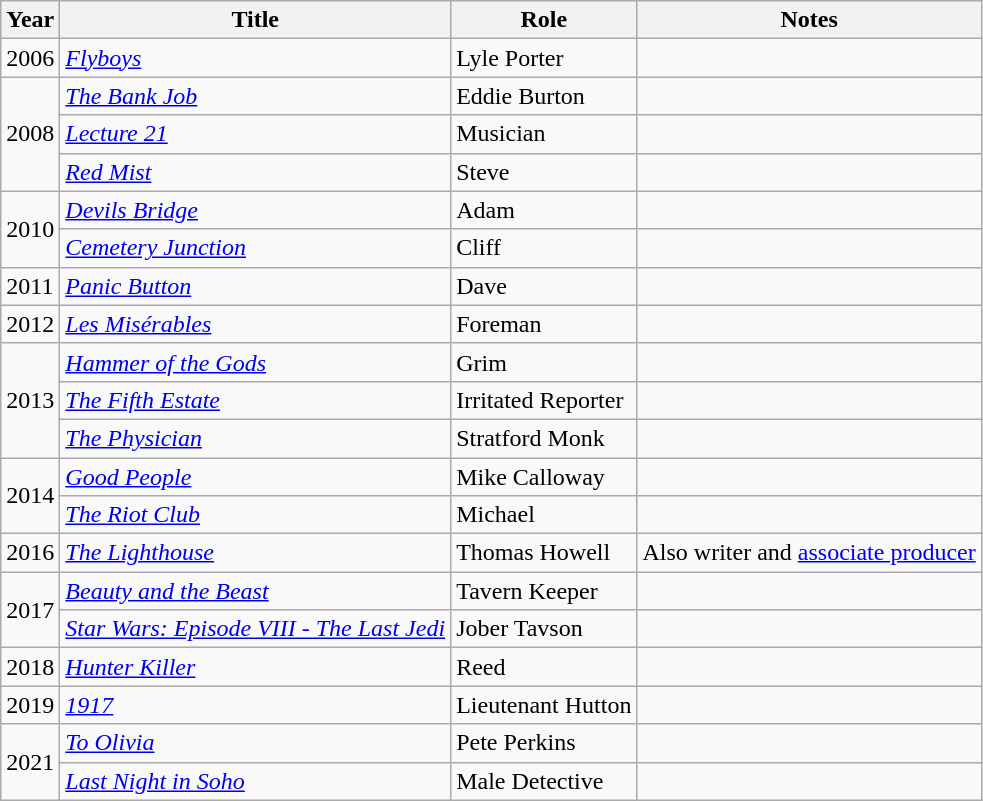<table class="wikitable">
<tr>
<th>Year</th>
<th>Title</th>
<th>Role</th>
<th>Notes</th>
</tr>
<tr>
<td>2006</td>
<td><em><a href='#'>Flyboys</a></em></td>
<td>Lyle Porter</td>
<td></td>
</tr>
<tr>
<td rowspan="3">2008</td>
<td><em><a href='#'>The Bank Job</a></em></td>
<td>Eddie Burton</td>
<td></td>
</tr>
<tr>
<td><em><a href='#'>Lecture 21</a></em></td>
<td>Musician</td>
<td></td>
</tr>
<tr>
<td><em><a href='#'>Red Mist</a></em></td>
<td>Steve</td>
<td></td>
</tr>
<tr>
<td rowspan="2">2010</td>
<td><em><a href='#'>Devils Bridge</a></em></td>
<td>Adam</td>
<td></td>
</tr>
<tr>
<td><em><a href='#'>Cemetery Junction</a></em></td>
<td>Cliff</td>
<td></td>
</tr>
<tr>
<td>2011</td>
<td><em><a href='#'>Panic Button</a></em></td>
<td>Dave</td>
<td></td>
</tr>
<tr>
<td>2012</td>
<td><em><a href='#'>Les Misérables</a></em></td>
<td>Foreman</td>
<td></td>
</tr>
<tr>
<td rowspan="3">2013</td>
<td><em><a href='#'>Hammer of the Gods</a></em></td>
<td>Grim</td>
<td></td>
</tr>
<tr>
<td><em><a href='#'>The Fifth Estate</a></em></td>
<td>Irritated Reporter</td>
<td></td>
</tr>
<tr>
<td><em><a href='#'>The Physician</a></em></td>
<td>Stratford Monk</td>
<td></td>
</tr>
<tr>
<td rowspan="2">2014</td>
<td><em><a href='#'>Good People</a></em></td>
<td>Mike Calloway</td>
<td></td>
</tr>
<tr>
<td><em><a href='#'>The Riot Club</a></em></td>
<td>Michael</td>
<td></td>
</tr>
<tr>
<td>2016</td>
<td><em><a href='#'>The Lighthouse</a></em></td>
<td>Thomas Howell</td>
<td>Also writer and <a href='#'>associate producer</a></td>
</tr>
<tr>
<td rowspan="2">2017</td>
<td><em><a href='#'>Beauty and the Beast</a></em></td>
<td>Tavern Keeper</td>
<td></td>
</tr>
<tr>
<td><em><a href='#'>Star Wars: Episode VIII - The Last Jedi</a></em></td>
<td>Jober Tavson</td>
<td></td>
</tr>
<tr>
<td>2018</td>
<td><em><a href='#'>Hunter Killer</a></em></td>
<td>Reed</td>
<td></td>
</tr>
<tr>
<td>2019</td>
<td><em><a href='#'>1917</a></em></td>
<td>Lieutenant Hutton</td>
<td></td>
</tr>
<tr>
<td rowspan="2">2021</td>
<td><em><a href='#'>To Olivia</a></em></td>
<td>Pete Perkins</td>
<td></td>
</tr>
<tr>
<td><em><a href='#'>Last Night in Soho</a></em></td>
<td>Male Detective</td>
<td></td>
</tr>
</table>
